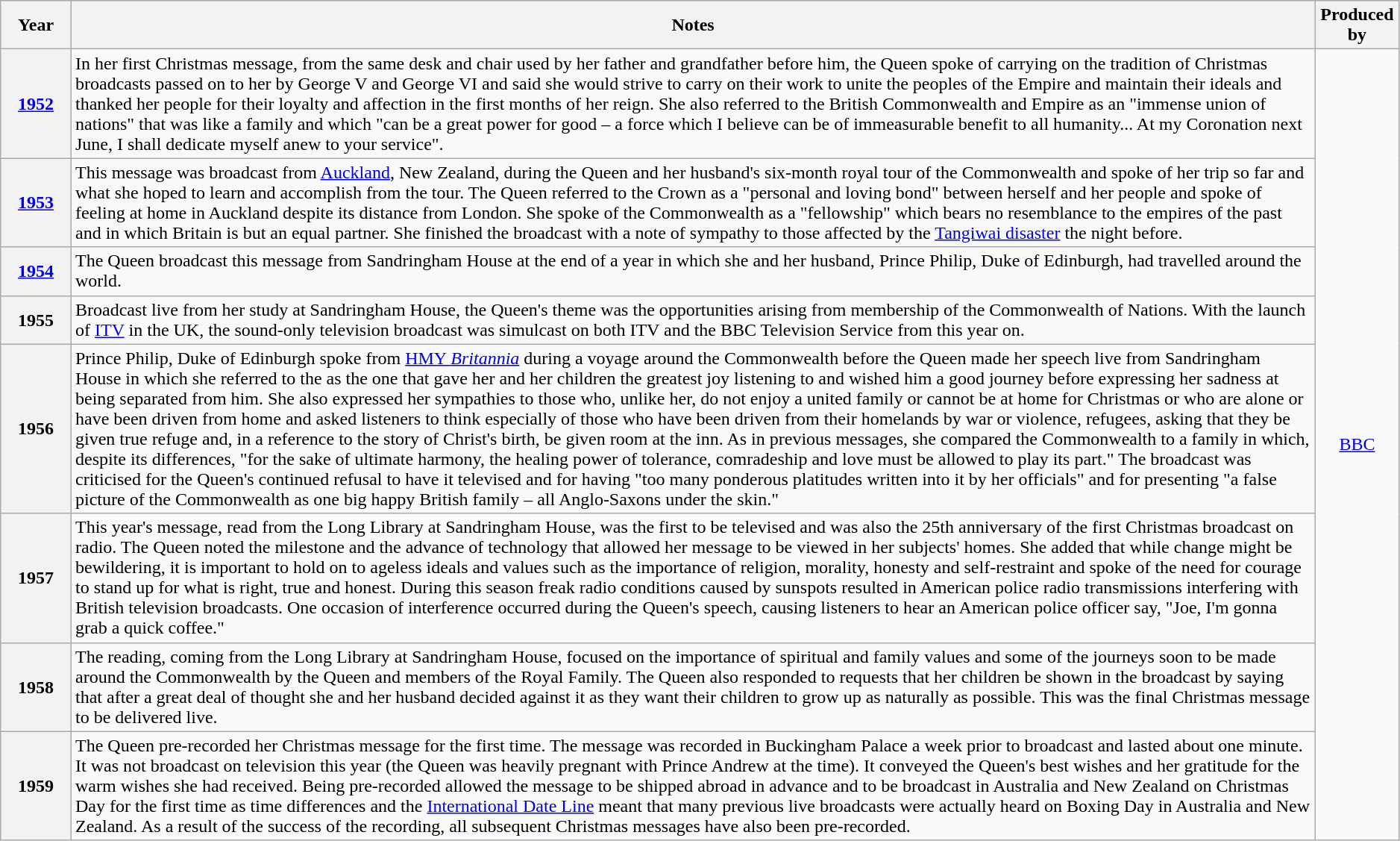<table class="wikitable plainrowheaders" style="width:99%;">
<tr>
<th scope="col" style="width:5%;">Year</th>
<th scope="col" style="width:88%;">Notes</th>
<th scope="col" style="width:6%;">Produced<br>by</th>
</tr>
<tr>
<th scope="row"><a href='#'>1952</a></th>
<td>In her first Christmas message, from the same desk and chair used by her father and grandfather before him, the Queen spoke of carrying on the tradition of Christmas broadcasts passed on to her by George V and George VI and said she would strive to carry on their work to unite the peoples of the Empire and maintain their ideals and thanked her people for their loyalty and affection in the first months of her reign. She also referred to the British Commonwealth and Empire as an "immense union of nations" that was like a family and which "can be a great power for good – a force which I believe can be of immeasurable benefit to all humanity... At my Coronation next June, I shall dedicate myself anew to your service".</td>
<td style="text-align: center;" rowspan="8"><a href='#'>BBC</a></td>
</tr>
<tr>
<th scope="row"><a href='#'>1953</a></th>
<td>This message was broadcast from <a href='#'>Auckland</a>, New Zealand, during the Queen and her husband's six-month royal tour of the Commonwealth and spoke of her trip so far and what she hoped to learn and accomplish from the tour. The Queen referred to the Crown as a "personal and loving bond" between herself and her people and spoke of feeling at home in Auckland despite its distance from London. She spoke of the Commonwealth as a "fellowship" which bears no resemblance to the empires of the past and in which Britain is but an equal partner. She finished the broadcast with a note of sympathy to those affected by the <a href='#'>Tangiwai disaster</a> the night before.</td>
</tr>
<tr>
<th scope="row"><a href='#'>1954</a></th>
<td>The Queen broadcast this message from Sandringham House at the end of a year in which she and her husband, Prince Philip, Duke of Edinburgh, had travelled around the world.</td>
</tr>
<tr>
<th scope="row">1955</th>
<td>Broadcast live from her study at Sandringham House, the Queen's theme was the opportunities arising from membership of the Commonwealth of Nations. With the launch of <a href='#'>ITV</a> in the UK, the sound-only television broadcast was simulcast on both ITV and the BBC Television Service from this year on.</td>
</tr>
<tr>
<th scope="row">1956</th>
<td>Prince Philip, Duke of Edinburgh spoke from <a href='#'>HMY <em>Britannia</em></a> during a voyage around the Commonwealth before the Queen made her speech live from Sandringham House in which she referred to the  as the one that gave her and her children the greatest joy listening to and wished him a good journey before expressing her sadness at being separated from him. She also expressed her sympathies to those who, unlike her, do not enjoy a united family or cannot be at home for Christmas or who are alone or have been driven from home and asked listeners to think especially of those who have been driven from their homelands by war or violence, refugees, asking that they be given true refuge and, in a reference to the story of Christ's birth, be given room at the inn. As in previous messages, she compared the Commonwealth to a family in which, despite its differences, "for the sake of ultimate harmony, the healing power of tolerance, comradeship and love must be allowed to play its part." The broadcast was criticised for the Queen's continued refusal to have it televised and for having "too many ponderous platitudes written into it by her officials" and for presenting "a false picture of the Commonwealth as one big happy British family – all Anglo-Saxons under the skin."</td>
</tr>
<tr>
<th scope="row">1957</th>
<td>This year's message, read from the Long Library at Sandringham House, was the first to be televised and was also the 25th anniversary of the first Christmas broadcast on radio. The Queen noted the milestone and the advance of technology that allowed her message to be viewed in her subjects' homes. She added that while change might be bewildering, it is important to hold on to ageless ideals and values such as the importance of religion, morality, honesty and self-restraint and spoke of the need for courage to stand up for what is right, true and honest. During this season freak radio conditions caused by sunspots resulted in American police radio transmissions interfering with British television broadcasts. One occasion of interference occurred during the Queen's speech, causing listeners to hear an American police officer say, "Joe, I'm gonna grab a quick coffee."</td>
</tr>
<tr>
<th scope="row">1958</th>
<td>The reading, coming from the Long Library at Sandringham House, focused on the importance of spiritual and family values and some of the journeys soon to be made around the Commonwealth by the Queen and members of the Royal Family. The Queen also responded to requests that her children be shown in the broadcast by saying that after a great deal of thought she and her husband decided against it as they want their children to grow up as naturally as possible. This was the final Christmas message to be delivered live.</td>
</tr>
<tr>
<th scope="row">1959</th>
<td>The Queen pre-recorded her Christmas message for the first time. The message was recorded in Buckingham Palace a week prior to broadcast and lasted about one minute. It was not broadcast on television this year (the Queen was heavily pregnant with Prince Andrew at the time).    It conveyed the Queen's best wishes and her gratitude for the warm wishes she had received. Being pre-recorded allowed the message to be shipped abroad in advance and to be broadcast in Australia and New Zealand on Christmas Day for the first time as time differences and the <a href='#'>International Date Line</a> meant that many previous live broadcasts were actually heard on Boxing Day in Australia and New Zealand. As a result of the success of the recording, all subsequent Christmas messages have also been pre-recorded.</td>
</tr>
</table>
